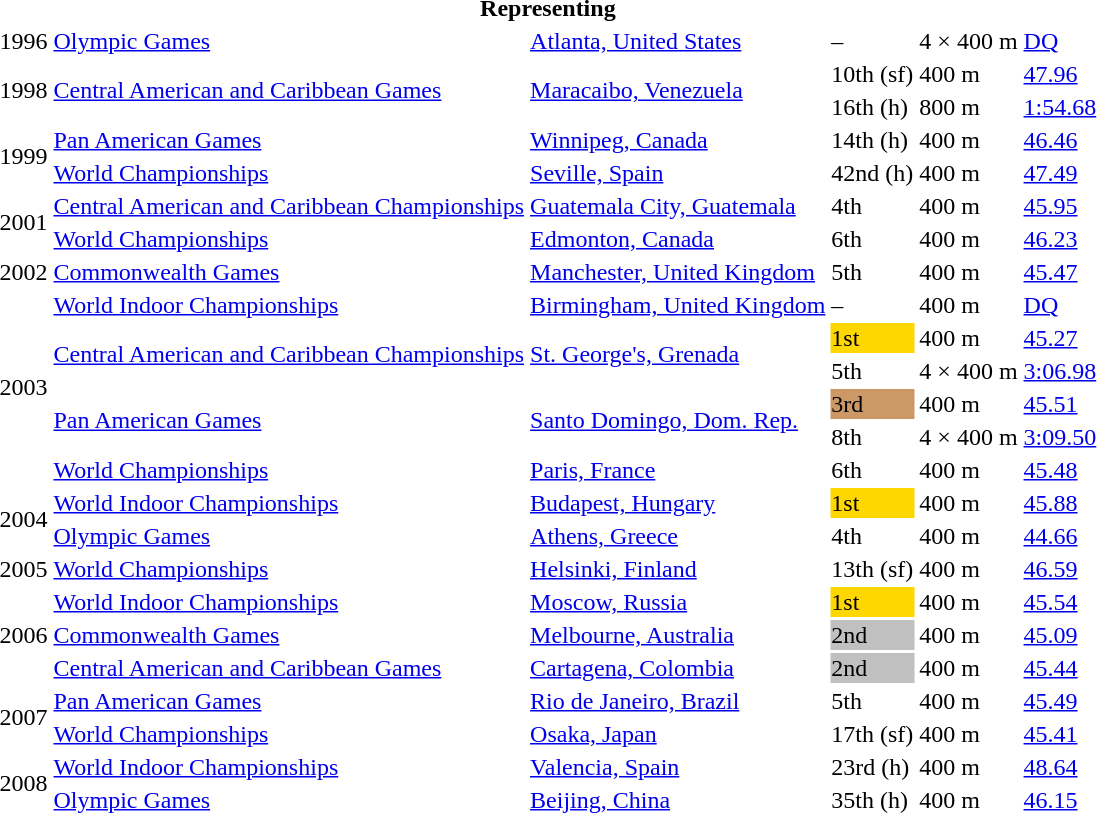<table>
<tr>
<th colspan="6">Representing </th>
</tr>
<tr>
<td>1996</td>
<td><a href='#'>Olympic Games</a></td>
<td><a href='#'>Atlanta, United States</a></td>
<td>–</td>
<td>4 × 400 m</td>
<td><a href='#'>DQ</a></td>
</tr>
<tr>
<td rowspan=2>1998</td>
<td rowspan=2><a href='#'>Central American and Caribbean Games</a></td>
<td rowspan=2><a href='#'>Maracaibo, Venezuela</a></td>
<td>10th (sf)</td>
<td>400 m</td>
<td><a href='#'>47.96</a></td>
</tr>
<tr>
<td>16th (h)</td>
<td>800 m</td>
<td><a href='#'>1:54.68</a></td>
</tr>
<tr>
<td rowspan=2>1999</td>
<td><a href='#'>Pan American Games</a></td>
<td><a href='#'>Winnipeg, Canada</a></td>
<td>14th (h)</td>
<td>400 m</td>
<td><a href='#'>46.46</a></td>
</tr>
<tr>
<td><a href='#'>World Championships</a></td>
<td><a href='#'>Seville, Spain</a></td>
<td>42nd (h)</td>
<td>400 m</td>
<td><a href='#'>47.49</a></td>
</tr>
<tr>
<td rowspan=2>2001</td>
<td><a href='#'>Central American and Caribbean Championships</a></td>
<td><a href='#'>Guatemala City, Guatemala</a></td>
<td>4th</td>
<td>400 m</td>
<td><a href='#'>45.95</a></td>
</tr>
<tr>
<td><a href='#'>World Championships</a></td>
<td><a href='#'>Edmonton, Canada</a></td>
<td>6th</td>
<td>400 m</td>
<td><a href='#'>46.23</a></td>
</tr>
<tr>
<td>2002</td>
<td><a href='#'>Commonwealth Games</a></td>
<td><a href='#'>Manchester, United Kingdom</a></td>
<td>5th</td>
<td>400 m</td>
<td><a href='#'>45.47</a></td>
</tr>
<tr>
<td rowspan=6>2003</td>
<td><a href='#'>World Indoor Championships</a></td>
<td><a href='#'>Birmingham, United Kingdom</a></td>
<td>–</td>
<td>400 m</td>
<td><a href='#'>DQ</a></td>
</tr>
<tr>
<td rowspan=2><a href='#'>Central American and Caribbean Championships</a></td>
<td rowspan=2><a href='#'>St. George's, Grenada</a></td>
<td bgcolor=gold>1st</td>
<td>400 m</td>
<td><a href='#'>45.27</a></td>
</tr>
<tr>
<td>5th</td>
<td>4 × 400 m</td>
<td><a href='#'>3:06.98</a></td>
</tr>
<tr>
<td rowspan=2><a href='#'>Pan American Games</a></td>
<td rowspan=2><a href='#'>Santo Domingo, Dom. Rep.</a></td>
<td bgcolor=cc9966>3rd</td>
<td>400 m</td>
<td><a href='#'>45.51</a></td>
</tr>
<tr>
<td>8th</td>
<td>4 × 400 m</td>
<td><a href='#'>3:09.50</a></td>
</tr>
<tr>
<td><a href='#'>World Championships</a></td>
<td><a href='#'>Paris, France</a></td>
<td>6th</td>
<td>400 m</td>
<td><a href='#'>45.48</a></td>
</tr>
<tr>
<td rowspan=2>2004</td>
<td><a href='#'>World Indoor Championships</a></td>
<td><a href='#'>Budapest, Hungary</a></td>
<td bgcolor=gold>1st</td>
<td>400 m</td>
<td><a href='#'>45.88</a></td>
</tr>
<tr>
<td><a href='#'>Olympic Games</a></td>
<td><a href='#'>Athens, Greece</a></td>
<td>4th</td>
<td>400 m</td>
<td><a href='#'>44.66</a></td>
</tr>
<tr>
<td>2005</td>
<td><a href='#'>World Championships</a></td>
<td><a href='#'>Helsinki, Finland</a></td>
<td>13th (sf)</td>
<td>400 m</td>
<td><a href='#'>46.59</a></td>
</tr>
<tr>
<td rowspan=3>2006</td>
<td><a href='#'>World Indoor Championships</a></td>
<td><a href='#'>Moscow, Russia</a></td>
<td bgcolor=gold>1st</td>
<td>400 m</td>
<td><a href='#'>45.54</a></td>
</tr>
<tr>
<td><a href='#'>Commonwealth Games</a></td>
<td><a href='#'>Melbourne, Australia</a></td>
<td bgcolor=silver>2nd</td>
<td>400 m</td>
<td><a href='#'>45.09</a></td>
</tr>
<tr>
<td><a href='#'>Central American and Caribbean Games</a></td>
<td><a href='#'>Cartagena, Colombia</a></td>
<td bgcolor=silver>2nd</td>
<td>400 m</td>
<td><a href='#'>45.44</a></td>
</tr>
<tr>
<td rowspan=2>2007</td>
<td><a href='#'>Pan American Games</a></td>
<td><a href='#'>Rio de Janeiro, Brazil</a></td>
<td>5th</td>
<td>400 m</td>
<td><a href='#'>45.49</a></td>
</tr>
<tr>
<td><a href='#'>World Championships</a></td>
<td><a href='#'>Osaka, Japan</a></td>
<td>17th (sf)</td>
<td>400 m</td>
<td><a href='#'>45.41</a></td>
</tr>
<tr>
<td rowspan=2>2008</td>
<td><a href='#'>World Indoor Championships</a></td>
<td><a href='#'>Valencia, Spain</a></td>
<td>23rd (h)</td>
<td>400 m</td>
<td><a href='#'>48.64</a></td>
</tr>
<tr>
<td><a href='#'>Olympic Games</a></td>
<td><a href='#'>Beijing, China</a></td>
<td>35th (h)</td>
<td>400 m</td>
<td><a href='#'>46.15</a></td>
</tr>
</table>
